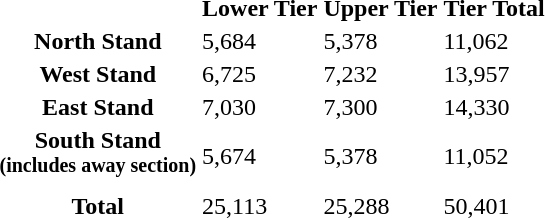<table class="sortable">
<tr>
<th class="unsortable"></th>
<th>Lower Tier</th>
<th>Upper Tier</th>
<th>Tier Total</th>
</tr>
<tr>
<th>North Stand</th>
<td>5,684</td>
<td>5,378</td>
<td>11,062</td>
</tr>
<tr>
<th>West Stand</th>
<td>6,725</td>
<td>7,232</td>
<td>13,957</td>
</tr>
<tr>
<th>East Stand</th>
<td>7,030</td>
<td>7,300</td>
<td>14,330</td>
</tr>
<tr>
<th>South Stand<br><sup>(includes away section)</sup></th>
<td>5,674</td>
<td>5,378</td>
<td>11,052</td>
</tr>
<tr class="sortbottom">
<th>Total</th>
<td>25,113</td>
<td>25,288</td>
<td>50,401</td>
</tr>
</table>
